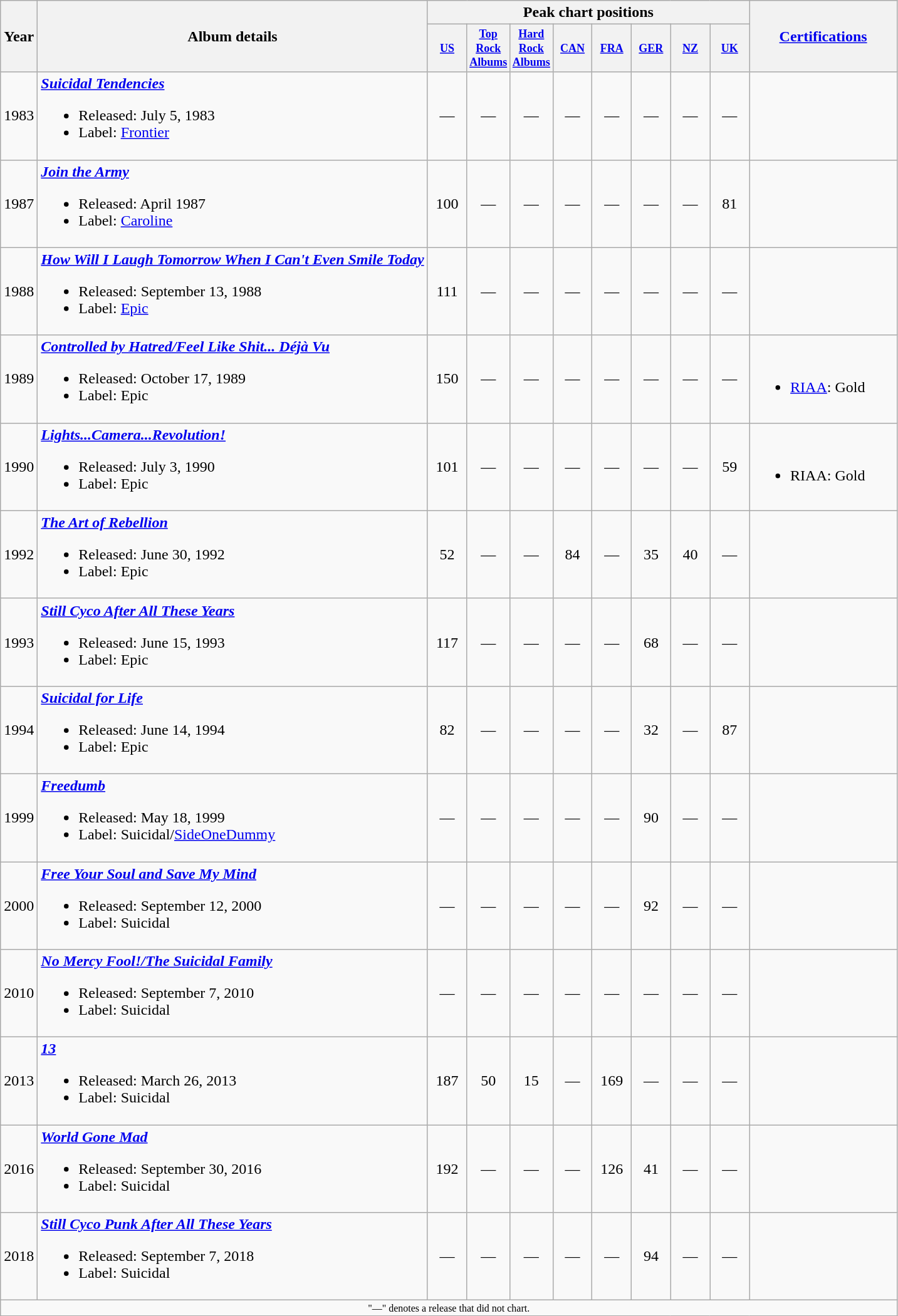<table class ="wikitable">
<tr>
<th rowspan="2">Year</th>
<th rowspan="2">Album details</th>
<th colspan="8">Peak chart positions</th>
<th rowspan="2" width="150"><a href='#'>Certifications</a></th>
</tr>
<tr>
<th style="width:3em;font-size:75%"><a href='#'>US</a><br></th>
<th style="width:3em;font-size:75%"><a href='#'>Top<br>Rock<br>Albums</a><br></th>
<th style="width:3em;font-size:75%"><a href='#'>Hard<br>Rock<br>Albums</a><br></th>
<th style="width:3em;font-size:75%"><a href='#'>CAN</a><br></th>
<th style="width:3em;font-size:75%"><a href='#'>FRA</a><br></th>
<th style="width:3em;font-size:75%"><a href='#'>GER</a><br></th>
<th style="width:3em;font-size:75%"><a href='#'>NZ</a><br></th>
<th style="width:3em;font-size:75%"><a href='#'>UK</a><br></th>
</tr>
<tr>
<td>1983</td>
<td><strong><em><a href='#'>Suicidal Tendencies</a></em></strong><br><ul><li>Released: July 5, 1983</li><li>Label: <a href='#'>Frontier</a></li></ul></td>
<td style="text-align:center;">—</td>
<td style="text-align:center;">—</td>
<td style="text-align:center;">—</td>
<td style="text-align:center;">—</td>
<td style="text-align:center;">—</td>
<td style="text-align:center;">—</td>
<td style="text-align:center;">—</td>
<td style="text-align:center;">—</td>
<td></td>
</tr>
<tr>
<td>1987</td>
<td><strong><em><a href='#'>Join the Army</a></em></strong><br><ul><li>Released: April 1987</li><li>Label: <a href='#'>Caroline</a></li></ul></td>
<td style="text-align:center;">100</td>
<td style="text-align:center;">—</td>
<td style="text-align:center;">—</td>
<td style="text-align:center;">—</td>
<td style="text-align:center;">—</td>
<td style="text-align:center;">—</td>
<td style="text-align:center;">—</td>
<td style="text-align:center;">81</td>
<td></td>
</tr>
<tr>
<td>1988</td>
<td><strong><em><a href='#'>How Will I Laugh Tomorrow When I Can't Even Smile Today</a></em></strong><br><ul><li>Released: September 13, 1988</li><li>Label: <a href='#'>Epic</a></li></ul></td>
<td style="text-align:center;">111</td>
<td style="text-align:center;">—</td>
<td style="text-align:center;">—</td>
<td style="text-align:center;">—</td>
<td style="text-align:center;">—</td>
<td style="text-align:center;">—</td>
<td style="text-align:center;">—</td>
<td style="text-align:center;">—</td>
<td></td>
</tr>
<tr>
<td>1989</td>
<td><strong><em><a href='#'>Controlled by Hatred/Feel Like Shit... Déjà Vu</a></em></strong><br><ul><li>Released: October 17, 1989</li><li>Label: Epic</li></ul></td>
<td style="text-align:center;">150</td>
<td style="text-align:center;">—</td>
<td style="text-align:center;">—</td>
<td style="text-align:center;">—</td>
<td style="text-align:center;">—</td>
<td style="text-align:center;">—</td>
<td style="text-align:center;">—</td>
<td style="text-align:center;">—</td>
<td><br><ul><li><a href='#'>RIAA</a>: Gold</li></ul></td>
</tr>
<tr>
<td>1990</td>
<td><strong><em><a href='#'>Lights...Camera...Revolution!</a></em></strong><br><ul><li>Released: July 3, 1990</li><li>Label: Epic</li></ul></td>
<td style="text-align:center;">101</td>
<td style="text-align:center;">—</td>
<td style="text-align:center;">—</td>
<td style="text-align:center;">—</td>
<td style="text-align:center;">—</td>
<td style="text-align:center;">—</td>
<td style="text-align:center;">—</td>
<td style="text-align:center;">59</td>
<td><br><ul><li>RIAA: Gold</li></ul></td>
</tr>
<tr>
<td>1992</td>
<td><strong><em><a href='#'>The Art of Rebellion</a></em></strong><br><ul><li>Released: June 30, 1992</li><li>Label: Epic</li></ul></td>
<td style="text-align:center;">52</td>
<td style="text-align:center;">—</td>
<td style="text-align:center;">—</td>
<td style="text-align:center;">84</td>
<td style="text-align:center;">—</td>
<td style="text-align:center;">35</td>
<td style="text-align:center;">40</td>
<td style="text-align:center;">—</td>
<td></td>
</tr>
<tr>
<td>1993</td>
<td><strong><em><a href='#'>Still Cyco After All These Years</a></em></strong><br><ul><li>Released: June 15, 1993</li><li>Label: Epic</li></ul></td>
<td style="text-align:center;">117</td>
<td style="text-align:center;">—</td>
<td style="text-align:center;">—</td>
<td style="text-align:center;">—</td>
<td style="text-align:center;">—</td>
<td style="text-align:center;">68</td>
<td style="text-align:center;">—</td>
<td style="text-align:center;">—</td>
<td></td>
</tr>
<tr>
<td>1994</td>
<td><strong><em><a href='#'>Suicidal for Life</a></em></strong><br><ul><li>Released: June 14, 1994</li><li>Label: Epic</li></ul></td>
<td style="text-align:center;">82</td>
<td style="text-align:center;">—</td>
<td style="text-align:center;">—</td>
<td style="text-align:center;">—</td>
<td style="text-align:center;">—</td>
<td style="text-align:center;">32</td>
<td style="text-align:center;">—</td>
<td style="text-align:center;">87</td>
<td></td>
</tr>
<tr>
<td>1999</td>
<td><strong><em><a href='#'>Freedumb</a></em></strong><br><ul><li>Released: May 18, 1999</li><li>Label: Suicidal/<a href='#'>SideOneDummy</a></li></ul></td>
<td style="text-align:center;">—</td>
<td style="text-align:center;">—</td>
<td style="text-align:center;">—</td>
<td style="text-align:center;">—</td>
<td style="text-align:center;">—</td>
<td style="text-align:center;">90</td>
<td style="text-align:center;">—</td>
<td style="text-align:center;">—</td>
<td></td>
</tr>
<tr>
<td>2000</td>
<td><strong><em><a href='#'>Free Your Soul and Save My Mind</a></em></strong><br><ul><li>Released: September 12, 2000</li><li>Label: Suicidal</li></ul></td>
<td style="text-align:center;">—</td>
<td style="text-align:center;">—</td>
<td style="text-align:center;">—</td>
<td style="text-align:center;">—</td>
<td style="text-align:center;">—</td>
<td style="text-align:center;">92</td>
<td style="text-align:center;">—</td>
<td style="text-align:center;">—</td>
<td></td>
</tr>
<tr>
<td>2010</td>
<td><strong><em><a href='#'>No Mercy Fool!/The Suicidal Family</a></em></strong><br><ul><li>Released: September 7, 2010</li><li>Label: Suicidal</li></ul></td>
<td style="text-align:center;">—</td>
<td style="text-align:center;">—</td>
<td style="text-align:center;">—</td>
<td style="text-align:center;">—</td>
<td style="text-align:center;">—</td>
<td style="text-align:center;">—</td>
<td style="text-align:center;">—</td>
<td style="text-align:center;">—</td>
<td></td>
</tr>
<tr>
<td>2013</td>
<td><strong><em><a href='#'>13</a></em></strong><br><ul><li>Released: March 26, 2013</li><li>Label: Suicidal</li></ul></td>
<td style="text-align:center;">187</td>
<td style="text-align:center;">50</td>
<td style="text-align:center;">15</td>
<td style="text-align:center;">—</td>
<td style="text-align:center;">169</td>
<td style="text-align:center;">—</td>
<td style="text-align:center;">—</td>
<td style="text-align:center;">—</td>
<td></td>
</tr>
<tr>
<td>2016</td>
<td><strong><em><a href='#'>World Gone Mad</a></em></strong><br><ul><li>Released: September 30, 2016</li><li>Label: Suicidal</li></ul></td>
<td style="text-align:center;">192</td>
<td style="text-align:center;">—</td>
<td style="text-align:center;">—</td>
<td style="text-align:center;">—</td>
<td style="text-align:center;">126<br></td>
<td style="text-align:center;">41</td>
<td style="text-align:center;">—</td>
<td style="text-align:center;">—</td>
<td></td>
</tr>
<tr>
<td>2018</td>
<td><strong><em><a href='#'>Still Cyco Punk After All These Years</a></em></strong><br><ul><li>Released: September 7, 2018</li><li>Label: Suicidal</li></ul></td>
<td style="text-align:center;">—</td>
<td style="text-align:center;">—</td>
<td style="text-align:center;">—</td>
<td style="text-align:center;">—</td>
<td style="text-align:center;">—</td>
<td style="text-align:center;">94</td>
<td style="text-align:center;">—</td>
<td style="text-align:center;">—</td>
<td></td>
</tr>
<tr>
<td colspan="14" style="text-align:center; font-size:8pt;">"—" denotes a release that did not chart.</td>
</tr>
</table>
